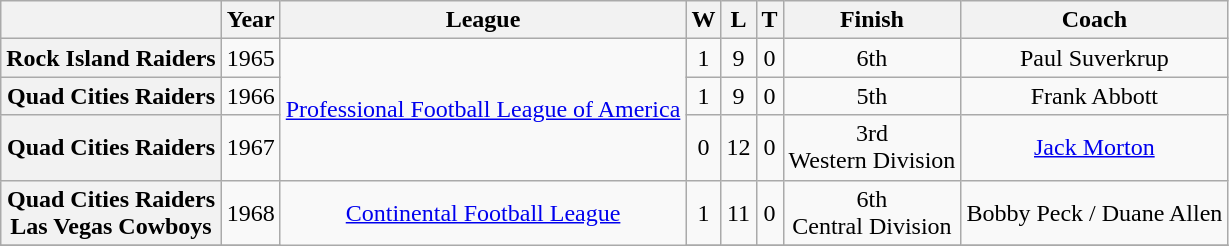<table class="wikitable">
<tr>
<th></th>
<th>Year</th>
<th>League</th>
<th>W</th>
<th>L</th>
<th>T</th>
<th>Finish</th>
<th>Coach</th>
</tr>
<tr align=center>
<th>Rock Island Raiders</th>
<td>1965</td>
<td rowspan=3><a href='#'>Professional Football League of America</a></td>
<td>1</td>
<td>9</td>
<td>0</td>
<td>6th</td>
<td>Paul Suverkrup</td>
</tr>
<tr align=center>
<th>Quad Cities Raiders</th>
<td>1966</td>
<td>1</td>
<td>9</td>
<td>0</td>
<td>5th</td>
<td>Frank Abbott</td>
</tr>
<tr align=center>
<th>Quad Cities Raiders</th>
<td>1967</td>
<td>0</td>
<td>12</td>
<td>0</td>
<td>3rd<br> Western Division</td>
<td><a href='#'>Jack Morton</a></td>
</tr>
<tr align=center>
<th>Quad Cities Raiders<br>Las Vegas Cowboys</th>
<td>1968</td>
<td rowspan=2><a href='#'>Continental Football League</a></td>
<td>1</td>
<td>11</td>
<td>0</td>
<td>6th<br> Central Division</td>
<td>Bobby Peck / Duane Allen</td>
</tr>
<tr align=center>
</tr>
</table>
